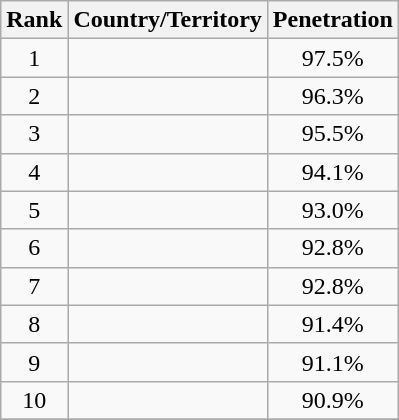<table class="wikitable sortable" style="font-size: 100%; text-align: center; width: 15%;">
<tr>
<th>Rank</th>
<th>Country/Territory</th>
<th>Penetration</th>
</tr>
<tr>
<td>1</td>
<td style="text-align: left"></td>
<td>97.5%</td>
</tr>
<tr>
<td>2</td>
<td style="text-align: left"></td>
<td>96.3%</td>
</tr>
<tr>
<td>3</td>
<td style="text-align: left"></td>
<td>95.5%</td>
</tr>
<tr>
<td>4</td>
<td style="text-align: left"></td>
<td>94.1%</td>
</tr>
<tr>
<td>5</td>
<td style="text-align: left"></td>
<td>93.0%</td>
</tr>
<tr>
<td>6</td>
<td style="text-align: left"></td>
<td>92.8%</td>
</tr>
<tr>
<td>7</td>
<td style="text-align: left"></td>
<td>92.8%</td>
</tr>
<tr>
<td>8</td>
<td style="text-align: left"></td>
<td>91.4%</td>
</tr>
<tr>
<td>9</td>
<td style="text-align: left"></td>
<td>91.1%</td>
</tr>
<tr>
<td>10</td>
<td style="text-align: left"></td>
<td>90.9%</td>
</tr>
<tr>
</tr>
</table>
